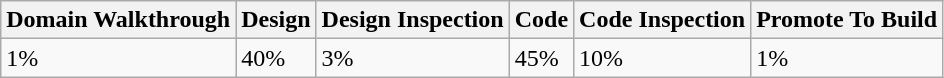<table class="wikitable">
<tr>
<th>Domain Walkthrough</th>
<th>Design</th>
<th>Design Inspection</th>
<th>Code</th>
<th>Code Inspection</th>
<th>Promote To Build</th>
</tr>
<tr>
<td>1%</td>
<td>40%</td>
<td>3%</td>
<td>45%</td>
<td>10%</td>
<td>1%</td>
</tr>
</table>
